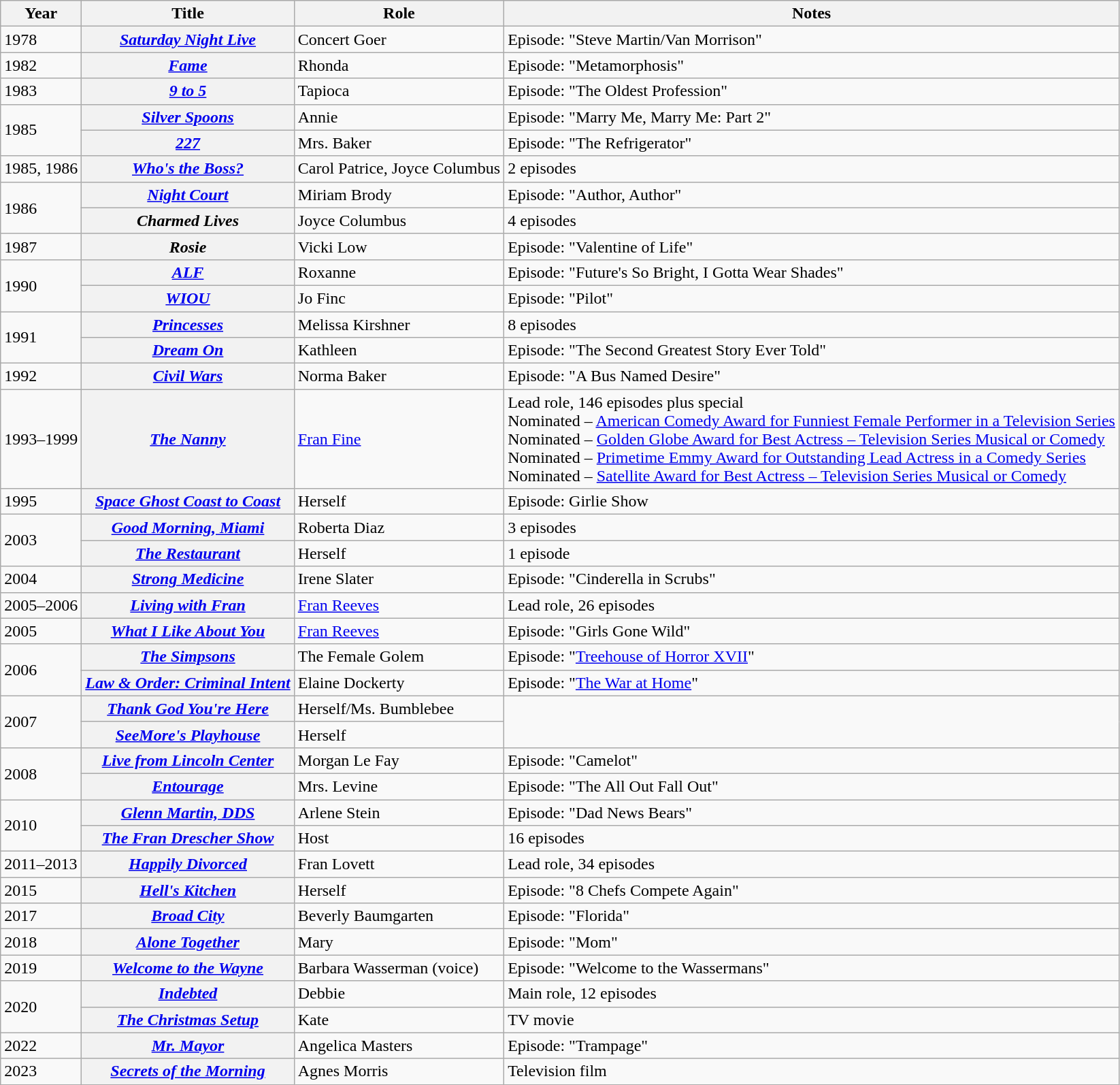<table class="wikitable sortable plainrowheaders">
<tr>
<th scope="col">Year</th>
<th scope="col">Title</th>
<th scope="col">Role</th>
<th scope="col" class="unsortable">Notes</th>
</tr>
<tr>
<td>1978</td>
<th scope="row"><em><a href='#'>Saturday Night Live</a></em></th>
<td>Concert Goer</td>
<td>Episode: "Steve Martin/Van Morrison"</td>
</tr>
<tr>
<td>1982</td>
<th scope="row"><em><a href='#'>Fame</a></em></th>
<td>Rhonda</td>
<td>Episode: "Metamorphosis"</td>
</tr>
<tr>
<td>1983</td>
<th scope="row"><em><a href='#'>9 to 5</a></em></th>
<td>Tapioca</td>
<td>Episode: "The Oldest Profession"</td>
</tr>
<tr>
<td rowspan=2>1985</td>
<th scope="row"><em><a href='#'>Silver Spoons</a></em></th>
<td>Annie</td>
<td>Episode: "Marry Me, Marry Me: Part 2"</td>
</tr>
<tr>
<th scope="row"><em><a href='#'>227</a></em></th>
<td>Mrs. Baker</td>
<td>Episode: "The Refrigerator"</td>
</tr>
<tr>
<td>1985, 1986</td>
<th scope="row"><em><a href='#'>Who's the Boss?</a></em></th>
<td>Carol Patrice, Joyce Columbus</td>
<td>2 episodes</td>
</tr>
<tr>
<td rowspan=2>1986</td>
<th scope="row"><em><a href='#'>Night Court</a></em></th>
<td>Miriam Brody</td>
<td>Episode: "Author, Author"</td>
</tr>
<tr>
<th scope="row"><em>Charmed Lives</em></th>
<td>Joyce Columbus</td>
<td>4 episodes</td>
</tr>
<tr>
<td>1987</td>
<th scope="row"><em>Rosie</em></th>
<td>Vicki Low</td>
<td>Episode: "Valentine of Life"</td>
</tr>
<tr>
<td rowspan=2>1990</td>
<th scope="row"><em><a href='#'>ALF</a></em></th>
<td>Roxanne</td>
<td>Episode: "Future's So Bright, I Gotta Wear Shades"</td>
</tr>
<tr>
<th scope="row"><em><a href='#'>WIOU</a></em></th>
<td>Jo Finc</td>
<td>Episode: "Pilot"</td>
</tr>
<tr>
<td rowspan=2>1991</td>
<th scope="row"><em><a href='#'>Princesses</a></em></th>
<td>Melissa Kirshner</td>
<td>8 episodes</td>
</tr>
<tr>
<th scope="row"><em><a href='#'>Dream On</a></em></th>
<td>Kathleen</td>
<td>Episode: "The Second Greatest Story Ever Told"</td>
</tr>
<tr>
<td>1992</td>
<th scope="row"><em><a href='#'>Civil Wars</a></em></th>
<td>Norma Baker</td>
<td>Episode: "A Bus Named Desire"</td>
</tr>
<tr>
<td>1993–1999</td>
<th scope="row"><em><a href='#'>The Nanny</a></em></th>
<td><a href='#'>Fran Fine</a></td>
<td>Lead role, 146 episodes plus special <br>Nominated – <a href='#'>American Comedy Award for Funniest Female Performer in a Television Series</a><br>Nominated – <a href='#'>Golden Globe Award for Best Actress – Television Series Musical or Comedy</a> <br>Nominated – <a href='#'>Primetime Emmy Award for Outstanding Lead Actress in a Comedy Series</a> <br>Nominated – <a href='#'>Satellite Award for Best Actress – Television Series Musical or Comedy</a></td>
</tr>
<tr>
<td>1995</td>
<th scope="row"><em><a href='#'>Space Ghost Coast to Coast</a></em></th>
<td>Herself</td>
<td>Episode: Girlie Show</td>
</tr>
<tr>
<td rowspan=2>2003</td>
<th scope="row"><em><a href='#'>Good Morning, Miami</a></em></th>
<td>Roberta Diaz</td>
<td>3 episodes</td>
</tr>
<tr>
<th scope="row"><em><a href='#'>The Restaurant</a></em></th>
<td>Herself</td>
<td>1 episode</td>
</tr>
<tr>
<td>2004</td>
<th scope="row"><em><a href='#'>Strong Medicine</a></em></th>
<td>Irene Slater</td>
<td>Episode: "Cinderella in Scrubs"</td>
</tr>
<tr>
<td>2005–2006</td>
<th scope="row"><em><a href='#'>Living with Fran</a></em></th>
<td><a href='#'>Fran Reeves</a></td>
<td>Lead role, 26 episodes</td>
</tr>
<tr>
<td>2005</td>
<th scope="row"><em><a href='#'>What I Like About You</a></em></th>
<td><a href='#'>Fran Reeves</a></td>
<td>Episode: "Girls Gone Wild"</td>
</tr>
<tr>
<td rowspan=2>2006</td>
<th scope="row"><em><a href='#'>The Simpsons</a></em></th>
<td>The Female Golem</td>
<td>Episode: "<a href='#'>Treehouse of Horror XVII</a>"</td>
</tr>
<tr>
<th scope="row"><em><a href='#'>Law & Order: Criminal Intent</a></em></th>
<td>Elaine Dockerty</td>
<td>Episode: "<a href='#'>The War at Home</a>"</td>
</tr>
<tr>
<td rowspan=2>2007</td>
<th scope="row"><em><a href='#'>Thank God You're Here</a></em></th>
<td>Herself/Ms. Bumblebee</td>
</tr>
<tr>
<th scope="row"><em><a href='#'>SeeMore's Playhouse</a></em></th>
<td>Herself</td>
</tr>
<tr>
<td rowspan=2>2008</td>
<th scope="row"><em><a href='#'>Live from Lincoln Center</a></em></th>
<td>Morgan Le Fay</td>
<td>Episode: "Camelot"</td>
</tr>
<tr>
<th scope="row"><em><a href='#'>Entourage</a></em></th>
<td>Mrs. Levine</td>
<td>Episode: "The All Out Fall Out"</td>
</tr>
<tr>
<td rowspan=2>2010</td>
<th scope="row"><em><a href='#'>Glenn Martin, DDS</a></em></th>
<td>Arlene Stein</td>
<td>Episode: "Dad News Bears"</td>
</tr>
<tr>
<th scope="row"><em><a href='#'>The Fran Drescher Show</a></em></th>
<td>Host</td>
<td>16 episodes</td>
</tr>
<tr>
<td>2011–2013</td>
<th scope="row"><em><a href='#'>Happily Divorced</a></em></th>
<td>Fran Lovett</td>
<td>Lead role, 34 episodes</td>
</tr>
<tr>
<td>2015</td>
<th scope="row"><em><a href='#'>Hell's Kitchen</a></em></th>
<td>Herself</td>
<td>Episode: "8 Chefs Compete Again"</td>
</tr>
<tr>
<td>2017</td>
<th scope="row"><em><a href='#'>Broad City</a></em></th>
<td>Beverly Baumgarten</td>
<td>Episode: "Florida"</td>
</tr>
<tr>
<td>2018</td>
<th scope="row"><em><a href='#'>Alone Together</a></em></th>
<td>Mary</td>
<td>Episode: "Mom"</td>
</tr>
<tr>
<td>2019</td>
<th scope="row"><em><a href='#'>Welcome to the Wayne</a></em></th>
<td>Barbara Wasserman (voice)</td>
<td>Episode: "Welcome to the Wassermans"</td>
</tr>
<tr>
<td rowspan=2>2020</td>
<th scope="row"><em><a href='#'>Indebted</a></em></th>
<td>Debbie</td>
<td>Main role, 12 episodes</td>
</tr>
<tr>
<th scope="row"><em><a href='#'>The Christmas Setup</a></em></th>
<td>Kate</td>
<td>TV movie</td>
</tr>
<tr>
<td>2022</td>
<th scope="row"><em><a href='#'>Mr. Mayor</a></em></th>
<td>Angelica Masters</td>
<td>Episode: "Trampage"</td>
</tr>
<tr>
<td>2023</td>
<th scope="row"><em><a href='#'>Secrets of the Morning</a></em></th>
<td>Agnes Morris</td>
<td>Television film</td>
</tr>
</table>
